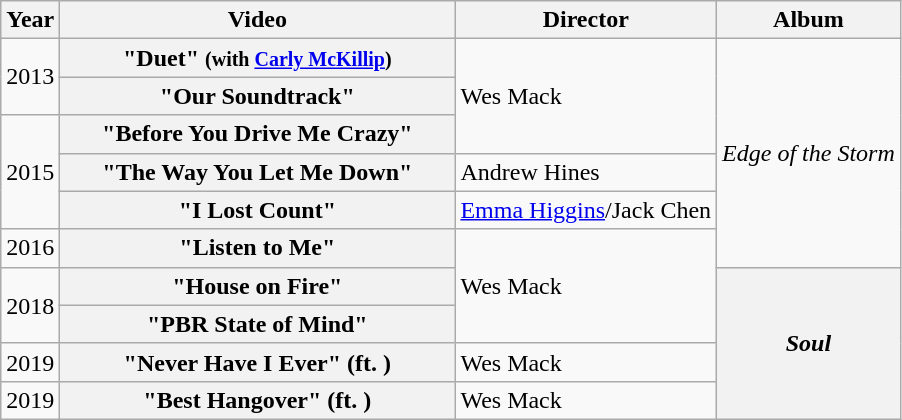<table class="wikitable plainrowheaders">
<tr>
<th>Year</th>
<th style="width:16em;">Video</th>
<th>Director</th>
<th>Album</th>
</tr>
<tr>
<td rowspan="2">2013</td>
<th scope="row">"Duet" <small>(with <a href='#'>Carly McKillip</a>)</small></th>
<td rowspan="3">Wes Mack</td>
<td rowspan="6"><em>Edge of the Storm</em></td>
</tr>
<tr>
<th scope="row">"Our Soundtrack"</th>
</tr>
<tr>
<td rowspan="3">2015</td>
<th scope="row">"Before You Drive Me Crazy"</th>
</tr>
<tr>
<th scope="row">"The Way You Let Me Down"</th>
<td>Andrew Hines</td>
</tr>
<tr>
<th scope="row">"I Lost Count"</th>
<td><a href='#'>Emma Higgins</a>/Jack Chen</td>
</tr>
<tr>
<td>2016</td>
<th scope="row">"Listen to Me"</th>
<td rowspan="3">Wes Mack</td>
</tr>
<tr>
<td rowspan="2">2018</td>
<th scope="row">"House on Fire"</th>
<th rowspan="4"><strong><em>Soul</em></strong></th>
</tr>
<tr>
<th scope="row">"PBR State of Mind"</th>
</tr>
<tr>
<td>2019</td>
<th>"Never Have I Ever" (ft. )</th>
<td>Wes Mack</td>
</tr>
<tr>
<td>2019</td>
<th><strong>"Best Hangover" (ft. )</strong></th>
<td>Wes Mack</td>
</tr>
</table>
